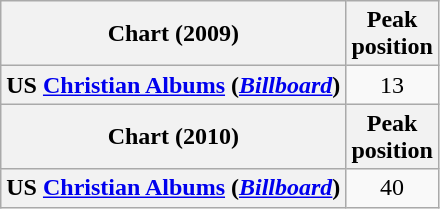<table class="wikitable sortable plainrowheaders">
<tr>
<th scope="col">Chart (2009)</th>
<th scope="col">Peak<br>position</th>
</tr>
<tr>
<th scope="row">US <a href='#'>Christian Albums</a> (<em><a href='#'>Billboard</a></em>)</th>
<td style="text-align:center;">13</td>
</tr>
<tr>
<th scope="col">Chart (2010)</th>
<th scope="col">Peak<br>position</th>
</tr>
<tr>
<th scope="row">US <a href='#'>Christian Albums</a> (<em><a href='#'>Billboard</a></em>)</th>
<td style="text-align:center;">40</td>
</tr>
</table>
